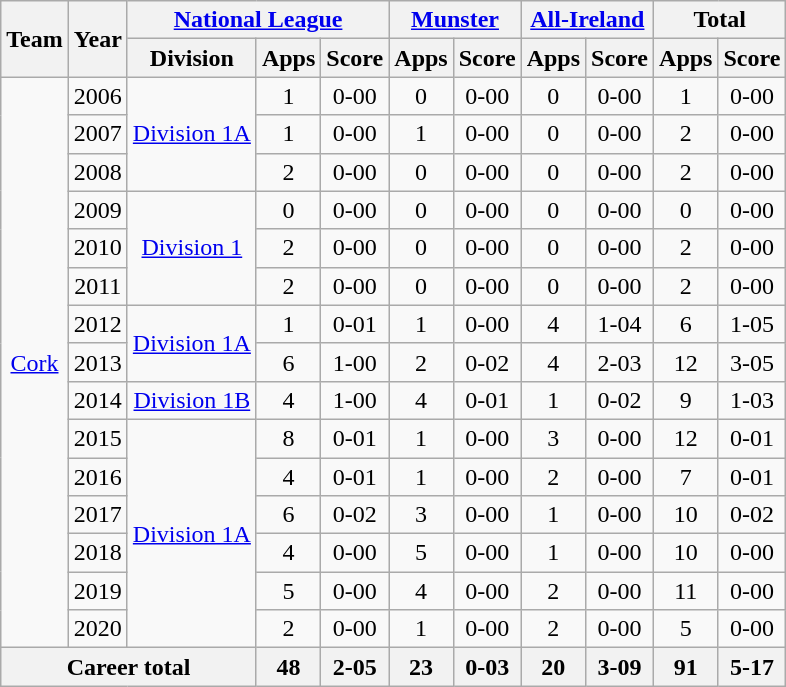<table class="wikitable" style="text-align:center">
<tr>
<th rowspan="2">Team</th>
<th rowspan="2">Year</th>
<th colspan="3"><a href='#'>National League</a></th>
<th colspan="2"><a href='#'>Munster</a></th>
<th colspan="2"><a href='#'>All-Ireland</a></th>
<th colspan="2">Total</th>
</tr>
<tr>
<th>Division</th>
<th>Apps</th>
<th>Score</th>
<th>Apps</th>
<th>Score</th>
<th>Apps</th>
<th>Score</th>
<th>Apps</th>
<th>Score</th>
</tr>
<tr>
<td rowspan="15"><a href='#'>Cork</a></td>
<td>2006</td>
<td rowspan="3"><a href='#'>Division 1A</a></td>
<td>1</td>
<td>0-00</td>
<td>0</td>
<td>0-00</td>
<td>0</td>
<td>0-00</td>
<td>1</td>
<td>0-00</td>
</tr>
<tr>
<td>2007</td>
<td>1</td>
<td>0-00</td>
<td>1</td>
<td>0-00</td>
<td>0</td>
<td>0-00</td>
<td>2</td>
<td>0-00</td>
</tr>
<tr>
<td>2008</td>
<td>2</td>
<td>0-00</td>
<td>0</td>
<td>0-00</td>
<td>0</td>
<td>0-00</td>
<td>2</td>
<td>0-00</td>
</tr>
<tr>
<td>2009</td>
<td rowspan="3"><a href='#'>Division 1</a></td>
<td>0</td>
<td>0-00</td>
<td>0</td>
<td>0-00</td>
<td>0</td>
<td>0-00</td>
<td>0</td>
<td>0-00</td>
</tr>
<tr>
<td>2010</td>
<td>2</td>
<td>0-00</td>
<td>0</td>
<td>0-00</td>
<td>0</td>
<td>0-00</td>
<td>2</td>
<td>0-00</td>
</tr>
<tr>
<td>2011</td>
<td>2</td>
<td>0-00</td>
<td>0</td>
<td>0-00</td>
<td>0</td>
<td>0-00</td>
<td>2</td>
<td>0-00</td>
</tr>
<tr>
<td>2012</td>
<td rowspan="2"><a href='#'>Division 1A</a></td>
<td>1</td>
<td>0-01</td>
<td>1</td>
<td>0-00</td>
<td>4</td>
<td>1-04</td>
<td>6</td>
<td>1-05</td>
</tr>
<tr>
<td>2013</td>
<td>6</td>
<td>1-00</td>
<td>2</td>
<td>0-02</td>
<td>4</td>
<td>2-03</td>
<td>12</td>
<td>3-05</td>
</tr>
<tr>
<td>2014</td>
<td rowspan="1"><a href='#'>Division 1B</a></td>
<td>4</td>
<td>1-00</td>
<td>4</td>
<td>0-01</td>
<td>1</td>
<td>0-02</td>
<td>9</td>
<td>1-03</td>
</tr>
<tr>
<td>2015</td>
<td rowspan="6"><a href='#'>Division 1A</a></td>
<td>8</td>
<td>0-01</td>
<td>1</td>
<td>0-00</td>
<td>3</td>
<td>0-00</td>
<td>12</td>
<td>0-01</td>
</tr>
<tr>
<td>2016</td>
<td>4</td>
<td>0-01</td>
<td>1</td>
<td>0-00</td>
<td>2</td>
<td>0-00</td>
<td>7</td>
<td>0-01</td>
</tr>
<tr>
<td>2017</td>
<td>6</td>
<td>0-02</td>
<td>3</td>
<td>0-00</td>
<td>1</td>
<td>0-00</td>
<td>10</td>
<td>0-02</td>
</tr>
<tr>
<td>2018</td>
<td>4</td>
<td>0-00</td>
<td>5</td>
<td>0-00</td>
<td>1</td>
<td>0-00</td>
<td>10</td>
<td>0-00</td>
</tr>
<tr>
<td>2019</td>
<td>5</td>
<td>0-00</td>
<td>4</td>
<td>0-00</td>
<td>2</td>
<td>0-00</td>
<td>11</td>
<td>0-00</td>
</tr>
<tr>
<td>2020</td>
<td>2</td>
<td>0-00</td>
<td>1</td>
<td>0-00</td>
<td>2</td>
<td>0-00</td>
<td>5</td>
<td>0-00</td>
</tr>
<tr>
<th colspan="3">Career total</th>
<th>48</th>
<th>2-05</th>
<th>23</th>
<th>0-03</th>
<th>20</th>
<th>3-09</th>
<th>91</th>
<th>5-17</th>
</tr>
</table>
